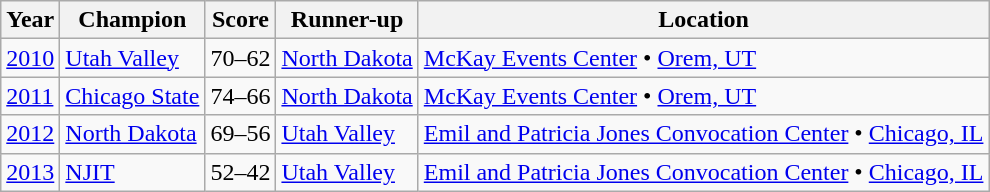<table class="wikitable sortable">
<tr>
<th>Year</th>
<th>Champion</th>
<th>Score</th>
<th>Runner-up</th>
<th>Location</th>
</tr>
<tr>
<td><a href='#'>2010</a></td>
<td><a href='#'>Utah Valley</a></td>
<td>70–62</td>
<td><a href='#'>North Dakota</a></td>
<td><a href='#'>McKay Events Center</a> • <a href='#'>Orem, UT</a></td>
</tr>
<tr>
<td><a href='#'>2011</a></td>
<td><a href='#'>Chicago State</a></td>
<td>74–66</td>
<td><a href='#'>North Dakota</a></td>
<td><a href='#'>McKay Events Center</a> • <a href='#'>Orem, UT</a></td>
</tr>
<tr>
<td><a href='#'>2012</a></td>
<td><a href='#'>North Dakota</a></td>
<td>69–56</td>
<td><a href='#'>Utah Valley</a></td>
<td><a href='#'>Emil and Patricia Jones Convocation Center</a>  • <a href='#'>Chicago, IL</a></td>
</tr>
<tr>
<td><a href='#'>2013</a></td>
<td><a href='#'>NJIT</a></td>
<td>52–42</td>
<td><a href='#'>Utah Valley</a></td>
<td><a href='#'>Emil and Patricia Jones Convocation Center</a>  • <a href='#'>Chicago, IL</a></td>
</tr>
</table>
